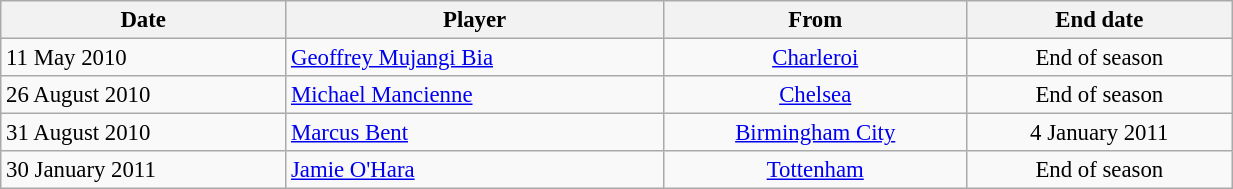<table class="wikitable" style="text-align:center; font-size:95%;width:65%; text-align:left">
<tr>
<th><strong>Date</strong></th>
<th><strong>Player</strong></th>
<th><strong>From</strong></th>
<th><strong>End date</strong></th>
</tr>
<tr>
<td>11 May 2010</td>
<td> <a href='#'>Geoffrey Mujangi Bia</a></td>
<td style="text-align:center;"> <a href='#'>Charleroi</a></td>
<td style="text-align:center;">End of season</td>
</tr>
<tr>
<td>26 August 2010</td>
<td> <a href='#'>Michael Mancienne</a></td>
<td style="text-align:center;"><a href='#'>Chelsea</a></td>
<td style="text-align:center;">End of season</td>
</tr>
<tr>
<td>31 August 2010</td>
<td> <a href='#'>Marcus Bent</a></td>
<td style="text-align:center;"><a href='#'>Birmingham City</a></td>
<td style="text-align:center;">4 January 2011</td>
</tr>
<tr>
<td>30 January 2011</td>
<td> <a href='#'>Jamie O'Hara</a></td>
<td style="text-align:center;"><a href='#'>Tottenham</a></td>
<td style="text-align:center;">End of season</td>
</tr>
</table>
